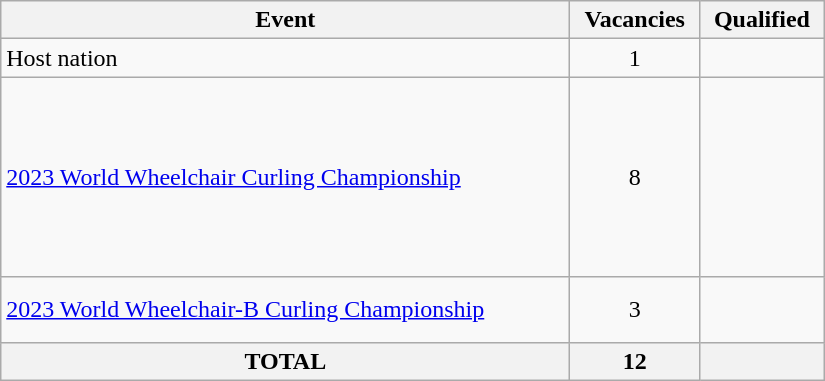<table class="wikitable" style="width:550px;">
<tr>
<th>Event</th>
<th>Vacancies</th>
<th>Qualified</th>
</tr>
<tr>
<td>Host nation</td>
<td align=center>1</td>
<td></td>
</tr>
<tr>
<td><a href='#'>2023 World Wheelchair Curling Championship</a></td>
<td align=center>8</td>
<td> <br>  <br>  <br>  <br>  <br>  <br>  <br> </td>
</tr>
<tr>
<td><a href='#'>2023 World Wheelchair-B Curling Championship</a></td>
<td align=center>3</td>
<td> <br>  <br> </td>
</tr>
<tr>
<th>TOTAL</th>
<th>12</th>
<th></th>
</tr>
</table>
